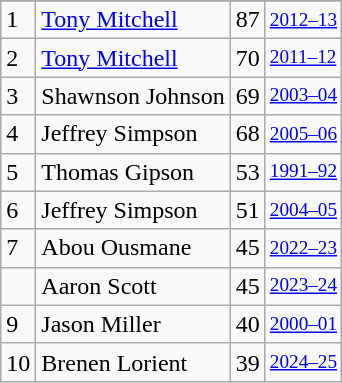<table class="wikitable">
<tr>
</tr>
<tr>
<td>1</td>
<td><a href='#'>Tony Mitchell</a></td>
<td>87</td>
<td style="font-size:80%;"><a href='#'>2012–13</a></td>
</tr>
<tr>
<td>2</td>
<td><a href='#'>Tony Mitchell</a></td>
<td>70</td>
<td style="font-size:80%;"><a href='#'>2011–12</a></td>
</tr>
<tr>
<td>3</td>
<td>Shawnson Johnson</td>
<td>69</td>
<td style="font-size:80%;"><a href='#'>2003–04</a></td>
</tr>
<tr>
<td>4</td>
<td>Jeffrey Simpson</td>
<td>68</td>
<td style="font-size:80%;"><a href='#'>2005–06</a></td>
</tr>
<tr>
<td>5</td>
<td>Thomas Gipson</td>
<td>53</td>
<td style="font-size:80%;"><a href='#'>1991–92</a></td>
</tr>
<tr>
<td>6</td>
<td>Jeffrey Simpson</td>
<td>51</td>
<td style="font-size:80%;"><a href='#'>2004–05</a></td>
</tr>
<tr>
<td>7</td>
<td>Abou Ousmane</td>
<td>45</td>
<td style="font-size:80%;"><a href='#'>2022–23</a></td>
</tr>
<tr>
<td></td>
<td>Aaron Scott</td>
<td>45</td>
<td style="font-size:80%;"><a href='#'>2023–24</a></td>
</tr>
<tr>
<td>9</td>
<td>Jason Miller</td>
<td>40</td>
<td style="font-size:80%;"><a href='#'>2000–01</a></td>
</tr>
<tr>
<td>10</td>
<td>Brenen Lorient</td>
<td>39</td>
<td style="font-size:80%;"><a href='#'>2024–25</a></td>
</tr>
</table>
